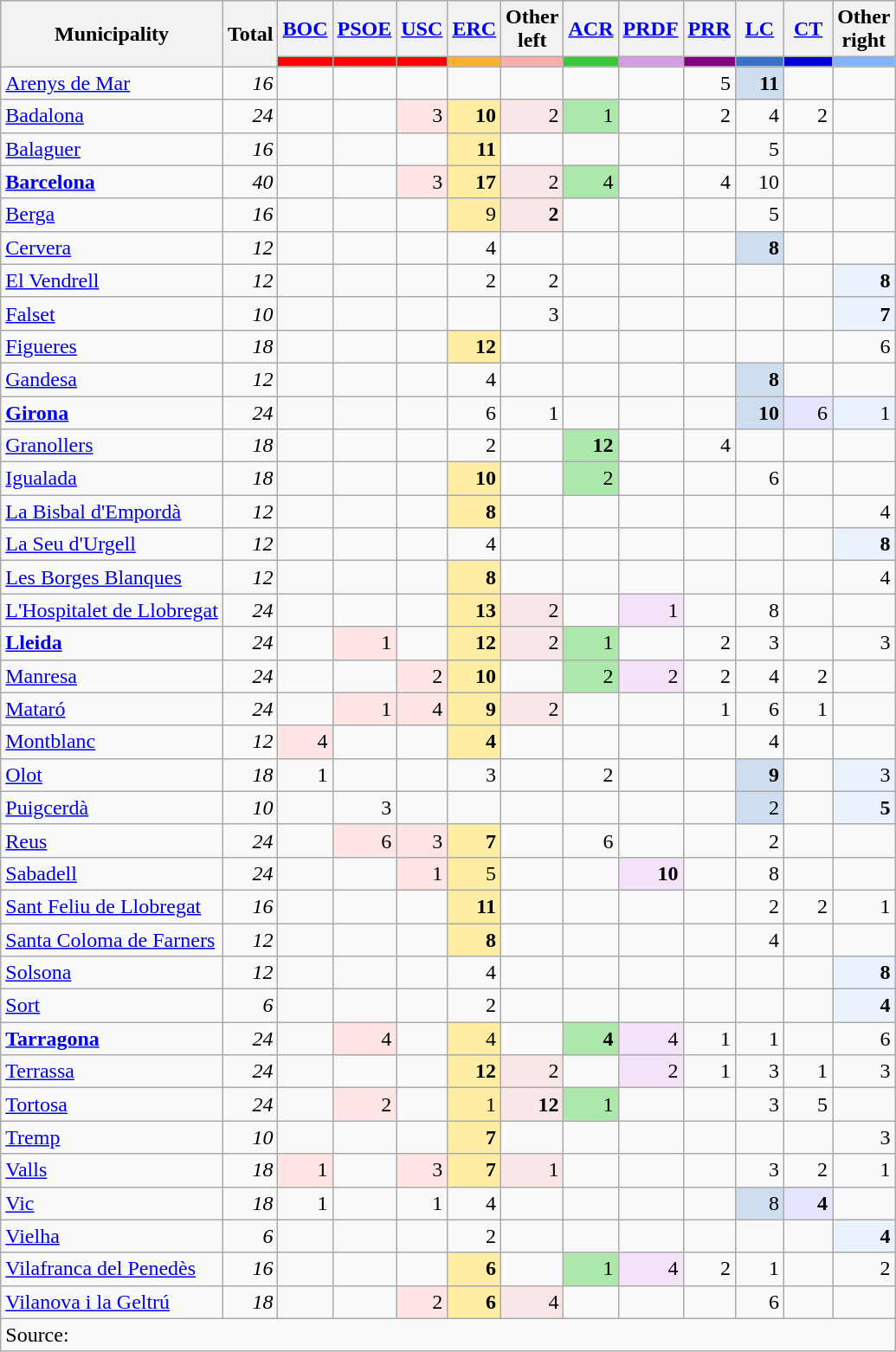<table class="wikitable">
<tr>
<th rowspan="2">Municipality</th>
<th style="text-align: center;"  width="30px" rowspan="2">Total</th>
<th style="text-align: center;"  width="30px"><a href='#'>BOC</a></th>
<th style="text-align: center;"  width="30px"><a href='#'>PSOE</a></th>
<th style="text-align: center;"  width="30px"><a href='#'>USC</a></th>
<th style="text-align: center;"  width="30px"><a href='#'>ERC</a></th>
<th style="text-align: center;"  width="30px">Other<br>left</th>
<th style="text-align: center;"  width="30px"><a href='#'>ACR</a></th>
<th style="text-align: center;"  width="30px"><a href='#'>PRDF</a></th>
<th style="text-align: center;"  width="30px"><a href='#'>PRR</a></th>
<th style="text-align: center;"  width="30px"><a href='#'>LC</a></th>
<th style="text-align: center;"  width="30px"><a href='#'>CT</a></th>
<th style="text-align: center;"  width="30px">Other<br>right</th>
</tr>
<tr>
<th style="text-align: center;background: #FF0000;"></th>
<th style="text-align: center;background: #FF0000;"></th>
<th style="text-align: center;background: #FF0000;"></th>
<th style="text-align: center;background: #FFB232;"></th>
<th style="text-align: center;background: #ffacac;"></th>
<th style="text-align: center;background: #37c837;"></th>
<th style="text-align: center;background: #d59be3;"></th>
<th style="text-align: center;background: #800080;"></th>
<th style="text-align: center;background: #3771c8;"></th>
<th style="text-align: center;background: #0000d4;"></th>
<th style="text-align: center;background: #80b3ff;"></th>
</tr>
<tr>
<td><a href='#'>Arenys de Mar</a></td>
<td style="text-align: right; font-style: italic;">16</td>
<td style="text-align: right;"></td>
<td style="text-align: right;"></td>
<td style="text-align: right;"></td>
<td style="text-align: right;"></td>
<td style="text-align: right;"></td>
<td style="text-align: right;"></td>
<td style="text-align: right;"></td>
<td style="text-align: right;">5</td>
<td style="text-align: right;" bgcolor="#cfddf0"><strong>11</strong></td>
<td style="text-align: right;"></td>
<td style="text-align: right;"></td>
</tr>
<tr>
<td><a href='#'>Badalona</a></td>
<td style="text-align: right; font-style: italic;">24</td>
<td style="text-align: right;"></td>
<td style="text-align: right;"></td>
<td style="text-align: right;" bgcolor="#ffe5e5">3</td>
<td style="text-align: right;" bgcolor="#ffeda3"><strong>10</strong></td>
<td style="text-align: right;" bgcolor="#f9e7e7">2</td>
<td style="text-align: right;" bgcolor="#ace8ac">1</td>
<td style="text-align: right;"></td>
<td style="text-align: right;">2</td>
<td style="text-align: right;">4</td>
<td style="text-align: right;">2</td>
<td style="text-align: right;"></td>
</tr>
<tr>
<td><a href='#'>Balaguer</a></td>
<td style="text-align: right; font-style: italic;">16</td>
<td style="text-align: right;"></td>
<td style="text-align: right;"></td>
<td style="text-align: right;"></td>
<td style="text-align: right;" bgcolor="#ffeda3"><strong>11</strong></td>
<td style="text-align: right;"></td>
<td style="text-align: right;"></td>
<td style="text-align: right;"></td>
<td style="text-align: right;"></td>
<td style="text-align: right;">5</td>
<td style="text-align: right;"></td>
<td style="text-align: right;"></td>
</tr>
<tr>
<td><strong><a href='#'>Barcelona</a></strong></td>
<td style="text-align: right; font-style: italic;">40</td>
<td style="text-align: right;"></td>
<td style="text-align: right;"></td>
<td style="text-align: right;" bgcolor="#ffe5e5">3</td>
<td style="text-align: right;" bgcolor="#ffeda3"><strong>17</strong></td>
<td style="text-align: right;" bgcolor="#f9e7e7">2</td>
<td style="text-align: right;" bgcolor="#ace8ac">4</td>
<td style="text-align: right;"></td>
<td style="text-align: right;">4</td>
<td style="text-align: right;">10</td>
<td style="text-align: right;"></td>
<td style="text-align: right;"></td>
</tr>
<tr>
<td><a href='#'>Berga</a></td>
<td style="text-align: right; font-style: italic;">16</td>
<td style="text-align: right;"></td>
<td style="text-align: right;"></td>
<td style="text-align: right;"></td>
<td style="text-align: right;" bgcolor="#ffeda3">9</td>
<td style="text-align: right;" bgcolor="#f9e7e7"><strong>2</strong></td>
<td style="text-align: right;"></td>
<td style="text-align: right;"></td>
<td style="text-align: right;"></td>
<td style="text-align: right;">5</td>
<td style="text-align: right;"></td>
<td style="text-align: right;"></td>
</tr>
<tr>
<td><a href='#'>Cervera</a></td>
<td style="text-align: right; font-style: italic;">12</td>
<td style="text-align: right;"></td>
<td style="text-align: right;"></td>
<td style="text-align: right;"></td>
<td style="text-align: right;">4</td>
<td style="text-align: right;"></td>
<td style="text-align: right;"></td>
<td style="text-align: right;"></td>
<td style="text-align: right;"></td>
<td style="text-align: right;" bgcolor="#cfddf0"><strong>8</strong></td>
<td style="text-align: right;"></td>
<td style="text-align: right;"></td>
</tr>
<tr>
<td><a href='#'>El Vendrell</a></td>
<td style="text-align: right; font-style: italic;">12</td>
<td style="text-align: right;"></td>
<td style="text-align: right;"></td>
<td style="text-align: right;"></td>
<td style="text-align: right;">2</td>
<td style="text-align: right;">2</td>
<td style="text-align: right;"></td>
<td style="text-align: right;"></td>
<td style="text-align: right;"></td>
<td style="text-align: right;"></td>
<td style="text-align: right;"></td>
<td style="text-align: right;" bgcolor="#eaf2fd"><strong>8</strong></td>
</tr>
<tr>
<td><a href='#'>Falset</a></td>
<td style="text-align: right; font-style: italic;">10</td>
<td style="text-align: right;"></td>
<td style="text-align: right;"></td>
<td style="text-align: right;"></td>
<td style="text-align: right;"></td>
<td style="text-align: right;">3</td>
<td style="text-align: right;"></td>
<td style="text-align: right;"></td>
<td style="text-align: right;"></td>
<td style="text-align: right;"></td>
<td style="text-align: right;"></td>
<td style="text-align: right;" bgcolor="#eaf2fd"><strong>7</strong></td>
</tr>
<tr>
<td><a href='#'>Figueres</a></td>
<td style="text-align: right; font-style: italic;">18</td>
<td style="text-align: right;"></td>
<td style="text-align: right;"></td>
<td style="text-align: right;"></td>
<td style="text-align: right;" bgcolor="#ffeda3"><strong>12</strong></td>
<td style="text-align: right;"></td>
<td style="text-align: right;"></td>
<td style="text-align: right;"></td>
<td style="text-align: right;"></td>
<td style="text-align: right;"></td>
<td style="text-align: right;"></td>
<td style="text-align: right;">6</td>
</tr>
<tr>
<td><a href='#'>Gandesa</a></td>
<td style="text-align: right; font-style: italic;">12</td>
<td style="text-align: right;"></td>
<td style="text-align: right;"></td>
<td style="text-align: right;"></td>
<td style="text-align: right;">4</td>
<td style="text-align: right;"></td>
<td style="text-align: right;"></td>
<td style="text-align: right;"></td>
<td style="text-align: right;"></td>
<td style="text-align: right;" bgcolor="#cfddf0"><strong>8</strong></td>
<td style="text-align: right;"></td>
<td style="text-align: right;"></td>
</tr>
<tr>
<td><strong><a href='#'>Girona</a></strong></td>
<td style="text-align: right; font-style: italic;">24</td>
<td style="text-align: right;"></td>
<td style="text-align: right;"></td>
<td style="text-align: right;"></td>
<td style="text-align: right;">6</td>
<td style="text-align: right;">1</td>
<td style="text-align: right;"></td>
<td style="text-align: right;"></td>
<td style="text-align: right;"></td>
<td style="text-align: right;" bgcolor="#cfddf0"><strong>10</strong></td>
<td style="text-align: right;" bgcolor="#e5e5ff">6</td>
<td style="text-align: right;" bgcolor="#eaf2fd">1</td>
</tr>
<tr>
<td><a href='#'>Granollers</a></td>
<td style="text-align: right; font-style: italic;">18</td>
<td style="text-align: right;"></td>
<td style="text-align: right;"></td>
<td style="text-align: right;"></td>
<td style="text-align: right;">2</td>
<td style="text-align: right;"></td>
<td style="text-align: right;" bgcolor="#ace8ac"><strong>12</strong></td>
<td style="text-align: right;"></td>
<td style="text-align: right;">4</td>
<td style="text-align: right;"></td>
<td style="text-align: right;"></td>
<td style="text-align: right;"></td>
</tr>
<tr>
<td><a href='#'>Igualada</a></td>
<td style="text-align: right; font-style: italic;">18</td>
<td style="text-align: right;"></td>
<td style="text-align: right;"></td>
<td style="text-align: right;"></td>
<td style="text-align: right;" bgcolor="#ffeda3"><strong>10</strong></td>
<td style="text-align: right;"></td>
<td style="text-align: right;" bgcolor="#ace8ac">2</td>
<td style="text-align: right;"></td>
<td style="text-align: right;"></td>
<td style="text-align: right;">6</td>
<td style="text-align: right;"></td>
<td style="text-align: right;"></td>
</tr>
<tr>
<td><a href='#'>La Bisbal d'Empordà</a></td>
<td style="text-align: right; font-style: italic;">12</td>
<td style="text-align: right;"></td>
<td style="text-align: right;"></td>
<td style="text-align: right;"></td>
<td style="text-align: right;" bgcolor="#ffeda3"><strong>8</strong></td>
<td style="text-align: right;"></td>
<td style="text-align: right;"></td>
<td style="text-align: right;"></td>
<td style="text-align: right;"></td>
<td style="text-align: right;"></td>
<td style="text-align: right;"></td>
<td style="text-align: right;">4</td>
</tr>
<tr>
<td><a href='#'>La Seu d'Urgell</a></td>
<td style="text-align: right; font-style: italic;">12</td>
<td style="text-align: right;"></td>
<td style="text-align: right;"></td>
<td style="text-align: right;"></td>
<td style="text-align: right;">4</td>
<td style="text-align: right;"></td>
<td style="text-align: right;"></td>
<td style="text-align: right;"></td>
<td style="text-align: right;"></td>
<td style="text-align: right;"></td>
<td style="text-align: right;"></td>
<td style="text-align: right;" bgcolor="#eaf2fd"><strong>8</strong></td>
</tr>
<tr>
<td><a href='#'>Les Borges Blanques</a></td>
<td style="text-align: right; font-style: italic;">12</td>
<td style="text-align: right;"></td>
<td style="text-align: right;"></td>
<td style="text-align: right;"></td>
<td style="text-align: right;" bgcolor="#ffeda3"><strong>8</strong></td>
<td style="text-align: right;"></td>
<td style="text-align: right;"></td>
<td style="text-align: right;"></td>
<td style="text-align: right;"></td>
<td style="text-align: right;"></td>
<td style="text-align: right;"></td>
<td style="text-align: right;">4</td>
</tr>
<tr>
<td><a href='#'>L'Hospitalet de Llobregat</a></td>
<td style="text-align: right; font-style: italic;">24</td>
<td style="text-align: right;"></td>
<td style="text-align: right;"></td>
<td style="text-align: right;"></td>
<td style="text-align: right;" bgcolor="#ffeda3"><strong>13</strong></td>
<td style="text-align: right;" bgcolor="#f9e7e7">2</td>
<td style="text-align: right;"></td>
<td style="text-align: right;" bgcolor="#f4e3f8">1</td>
<td style="text-align: right;"></td>
<td style="text-align: right;">8</td>
<td style="text-align: right;"></td>
<td style="text-align: right;"></td>
</tr>
<tr>
<td><strong><a href='#'>Lleida</a></strong></td>
<td style="text-align: right; font-style: italic;">24</td>
<td style="text-align: right;"></td>
<td style="text-align: right;" bgcolor="#ffe5e5">1</td>
<td style="text-align: right;"></td>
<td style="text-align: right;" bgcolor="#ffeda3"><strong>12</strong></td>
<td style="text-align: right;" bgcolor="#f9e7e7">2</td>
<td style="text-align: right;" bgcolor="#ace8ac">1</td>
<td style="text-align: right;"></td>
<td style="text-align: right;">2</td>
<td style="text-align: right;">3</td>
<td style="text-align: right;"></td>
<td style="text-align: right;">3</td>
</tr>
<tr>
<td><a href='#'>Manresa</a></td>
<td style="text-align: right; font-style: italic;">24</td>
<td style="text-align: right;"></td>
<td style="text-align: right;"></td>
<td style="text-align: right;" bgcolor="#ffe5e5">2</td>
<td style="text-align: right;" bgcolor="#ffeda3"><strong>10</strong></td>
<td style="text-align: right;"></td>
<td style="text-align: right;" bgcolor="#ace8ac">2</td>
<td style="text-align: right;" bgcolor="#f4e3f8">2</td>
<td style="text-align: right;">2</td>
<td style="text-align: right;">4</td>
<td style="text-align: right;">2</td>
<td style="text-align: right;"></td>
</tr>
<tr>
<td><a href='#'>Mataró</a></td>
<td style="text-align: right; font-style: italic;">24</td>
<td style="text-align: right;"></td>
<td style="text-align: right;" bgcolor="#ffe5e5">1</td>
<td style="text-align: right;" bgcolor="#ffe5e5">4</td>
<td style="text-align: right;" bgcolor="#ffeda3"><strong>9</strong></td>
<td style="text-align: right;" bgcolor="#f9e7e7">2</td>
<td style="text-align: right;"></td>
<td style="text-align: right;"></td>
<td style="text-align: right;">1</td>
<td style="text-align: right;">6</td>
<td style="text-align: right;">1</td>
<td style="text-align: right;"></td>
</tr>
<tr>
<td><a href='#'>Montblanc</a></td>
<td style="text-align: right; font-style: italic;">12</td>
<td style="text-align: right;" bgcolor="#ffe5e5">4</td>
<td style="text-align: right;"></td>
<td style="text-align: right;"></td>
<td style="text-align: right;" bgcolor="#ffeda3"><strong>4</strong></td>
<td style="text-align: right;"></td>
<td style="text-align: right;"></td>
<td style="text-align: right;"></td>
<td style="text-align: right;"></td>
<td style="text-align: right;">4</td>
<td style="text-align: right;"></td>
<td style="text-align: right;"></td>
</tr>
<tr>
<td><a href='#'>Olot</a></td>
<td style="text-align: right; font-style: italic;">18</td>
<td style="text-align: right;">1</td>
<td style="text-align: right;"></td>
<td style="text-align: right;"></td>
<td style="text-align: right;">3</td>
<td style="text-align: right;"></td>
<td style="text-align: right;">2</td>
<td style="text-align: right;"></td>
<td style="text-align: right;"></td>
<td style="text-align: right;" bgcolor="#cfddf0"><strong>9</strong></td>
<td style="text-align: right;"></td>
<td style="text-align: right;" bgcolor="#eaf2fd">3</td>
</tr>
<tr>
<td><a href='#'>Puigcerdà</a></td>
<td style="text-align: right; font-style: italic;">10</td>
<td style="text-align: right;"></td>
<td style="text-align: right;">3</td>
<td style="text-align: right;"></td>
<td style="text-align: right;"></td>
<td style="text-align: right;"></td>
<td style="text-align: right;"></td>
<td style="text-align: right;"></td>
<td style="text-align: right;"></td>
<td style="text-align: right;" bgcolor="#cfddf0">2</td>
<td style="text-align: right;"></td>
<td style="text-align: right;" bgcolor="#eaf2fd"><strong>5</strong></td>
</tr>
<tr>
<td><a href='#'>Reus</a></td>
<td style="text-align: right; font-style: italic;">24</td>
<td style="text-align: right;"></td>
<td style="text-align: right;" bgcolor="#ffe5e5">6</td>
<td style="text-align: right;" bgcolor="#ffe5e5">3</td>
<td style="text-align: right;" bgcolor="#ffeda3"><strong>7</strong></td>
<td style="text-align: right;"></td>
<td style="text-align: right;">6</td>
<td style="text-align: right;"></td>
<td style="text-align: right;"></td>
<td style="text-align: right;">2</td>
<td style="text-align: right;"></td>
<td style="text-align: right;"></td>
</tr>
<tr>
<td><a href='#'>Sabadell</a></td>
<td style="text-align: right; font-style: italic;">24</td>
<td style="text-align: right;"></td>
<td style="text-align: right;"></td>
<td style="text-align: right;" bgcolor="#ffe5e5">1</td>
<td style="text-align: right;" bgcolor="#ffeda3">5</td>
<td style="text-align: right;"></td>
<td style="text-align: right;"></td>
<td style="text-align: right;" bgcolor="#f4e3f8"><strong>10</strong></td>
<td style="text-align: right;"></td>
<td style="text-align: right;">8</td>
<td style="text-align: right;"></td>
<td style="text-align: right;"></td>
</tr>
<tr>
<td><a href='#'>Sant Feliu de Llobregat</a></td>
<td style="text-align: right; font-style: italic;">16</td>
<td style="text-align: right;"></td>
<td style="text-align: right;"></td>
<td style="text-align: right;"></td>
<td style="text-align: right;" bgcolor="#ffeda3"><strong>11</strong></td>
<td style="text-align: right;"></td>
<td style="text-align: right;"></td>
<td style="text-align: right;"></td>
<td style="text-align: right;"></td>
<td style="text-align: right;">2</td>
<td style="text-align: right;">2</td>
<td style="text-align: right;">1</td>
</tr>
<tr>
<td><a href='#'>Santa Coloma de Farners</a></td>
<td style="text-align: right; font-style: italic;">12</td>
<td style="text-align: right;"></td>
<td style="text-align: right;"></td>
<td style="text-align: right;"></td>
<td style="text-align: right;" bgcolor="#ffeda3"><strong>8</strong></td>
<td style="text-align: right;"></td>
<td style="text-align: right;"></td>
<td style="text-align: right;"></td>
<td style="text-align: right;"></td>
<td style="text-align: right;">4</td>
<td style="text-align: right;"></td>
<td style="text-align: right;"></td>
</tr>
<tr>
<td><a href='#'>Solsona</a></td>
<td style="text-align: right; font-style: italic;">12</td>
<td style="text-align: right;"></td>
<td style="text-align: right;"></td>
<td style="text-align: right;"></td>
<td style="text-align: right;">4</td>
<td style="text-align: right;"></td>
<td style="text-align: right;"></td>
<td style="text-align: right;"></td>
<td style="text-align: right;"></td>
<td style="text-align: right;"></td>
<td style="text-align: right;"></td>
<td style="text-align: right;" bgcolor="#eaf2fd"><strong>8</strong></td>
</tr>
<tr>
<td><a href='#'>Sort</a></td>
<td style="text-align: right; font-style: italic;">6</td>
<td style="text-align: right;"></td>
<td style="text-align: right;"></td>
<td style="text-align: right;"></td>
<td style="text-align: right;">2</td>
<td style="text-align: right;"></td>
<td style="text-align: right;"></td>
<td style="text-align: right;"></td>
<td style="text-align: right;"></td>
<td style="text-align: right;"></td>
<td style="text-align: right;"></td>
<td style="text-align: right;" bgcolor="#eaf2fd"><strong>4</strong></td>
</tr>
<tr>
<td><strong><a href='#'>Tarragona</a></strong></td>
<td style="text-align: right; font-style: italic;">24</td>
<td style="text-align: right;"></td>
<td style="text-align: right;" bgcolor="#ffe5e5">4</td>
<td style="text-align: right;"></td>
<td style="text-align: right;" bgcolor="#ffeda3">4</td>
<td style="text-align: right;"></td>
<td style="text-align: right;" bgcolor="#ace8ac"><strong>4</strong></td>
<td style="text-align: right;" bgcolor="#f4e3f8">4</td>
<td style="text-align: right;">1</td>
<td style="text-align: right;">1</td>
<td style="text-align: right;"></td>
<td style="text-align: right;">6</td>
</tr>
<tr>
<td><a href='#'>Terrassa</a></td>
<td style="text-align: right; font-style: italic;">24</td>
<td style="text-align: right;"></td>
<td style="text-align: right;"></td>
<td style="text-align: right;"></td>
<td style="text-align: right;" bgcolor="#ffeda3"><strong>12</strong></td>
<td style="text-align: right;" bgcolor="#f9e7e7">2</td>
<td style="text-align: right;"></td>
<td style="text-align: right;" bgcolor="#f4e3f8">2</td>
<td style="text-align: right;">1</td>
<td style="text-align: right;">3</td>
<td style="text-align: right;">1</td>
<td style="text-align: right;">3</td>
</tr>
<tr>
<td><a href='#'>Tortosa</a></td>
<td style="text-align: right; font-style: italic;">24</td>
<td style="text-align: right;"></td>
<td style="text-align: right;" bgcolor="#ffe5e5">2</td>
<td style="text-align: right;"></td>
<td style="text-align: right;" bgcolor="#ffeda3">1</td>
<td style="text-align: right;" bgcolor="#f9e7e7"><strong>12</strong></td>
<td style="text-align: right;" bgcolor="#ace8ac">1</td>
<td style="text-align: right;"></td>
<td style="text-align: right;"></td>
<td style="text-align: right;">3</td>
<td style="text-align: right;">5</td>
<td style="text-align: right;"></td>
</tr>
<tr>
<td><a href='#'>Tremp</a></td>
<td style="text-align: right; font-style: italic;">10</td>
<td style="text-align: right;"></td>
<td style="text-align: right;"></td>
<td style="text-align: right;"></td>
<td style="text-align: right;" bgcolor="#ffeda3"><strong>7</strong></td>
<td style="text-align: right;"></td>
<td style="text-align: right;"></td>
<td style="text-align: right;"></td>
<td style="text-align: right;"></td>
<td style="text-align: right;"></td>
<td style="text-align: right;"></td>
<td style="text-align: right;">3</td>
</tr>
<tr>
<td><a href='#'>Valls</a></td>
<td style="text-align: right; font-style: italic;">18</td>
<td style="text-align: right;" bgcolor="#ffe5e5">1</td>
<td style="text-align: right;"></td>
<td style="text-align: right;" bgcolor="#ffe5e5">3</td>
<td style="text-align: right;" bgcolor="#ffeda3"><strong>7</strong></td>
<td style="text-align: right;" bgcolor="#f9e7e7">1</td>
<td style="text-align: right;"></td>
<td style="text-align: right;"></td>
<td style="text-align: right;"></td>
<td style="text-align: right;">3</td>
<td style="text-align: right;">2</td>
<td style="text-align: right;">1</td>
</tr>
<tr>
<td><a href='#'>Vic</a></td>
<td style="text-align: right; font-style: italic;">18</td>
<td style="text-align: right;">1</td>
<td style="text-align: right;"></td>
<td style="text-align: right;">1</td>
<td style="text-align: right;">4</td>
<td style="text-align: right;"></td>
<td style="text-align: right;"></td>
<td style="text-align: right;"></td>
<td style="text-align: right;"></td>
<td style="text-align: right;" bgcolor="#cfddf0">8</td>
<td style="text-align: right;" bgcolor="#e5e5ff"><strong>4</strong></td>
<td style="text-align: right;"></td>
</tr>
<tr>
<td><a href='#'>Vielha</a></td>
<td style="text-align: right; font-style: italic;">6</td>
<td style="text-align: right;"></td>
<td style="text-align: right;"></td>
<td style="text-align: right;"></td>
<td style="text-align: right;">2</td>
<td style="text-align: right;"></td>
<td style="text-align: right;"></td>
<td style="text-align: right;"></td>
<td style="text-align: right;"></td>
<td style="text-align: right;"></td>
<td style="text-align: right;"></td>
<td style="text-align: right;" bgcolor="#eaf2fd"><strong>4</strong></td>
</tr>
<tr>
<td><a href='#'>Vilafranca del Penedès</a></td>
<td style="text-align: right; font-style: italic;">16</td>
<td style="text-align: right;"></td>
<td style="text-align: right;"></td>
<td style="text-align: right;"></td>
<td style="text-align: right;" bgcolor="#ffeda3"><strong>6</strong></td>
<td style="text-align: right;"></td>
<td style="text-align: right;" bgcolor="#ace8ac">1</td>
<td style="text-align: right;" bgcolor="#f4e3f8">4</td>
<td style="text-align: right;">2</td>
<td style="text-align: right;">1</td>
<td style="text-align: right;"></td>
<td style="text-align: right;">2</td>
</tr>
<tr>
<td><a href='#'>Vilanova i la Geltrú</a></td>
<td style="text-align: right; font-style: italic;">18</td>
<td style="text-align: right;"></td>
<td style="text-align: right;"></td>
<td style="text-align: right;" bgcolor="#ffe5e5">2</td>
<td style="text-align: right;" bgcolor="#ffeda3"><strong>6</strong></td>
<td style="text-align: right;" bgcolor="#f9e7e7">4</td>
<td style="text-align: right;"></td>
<td style="text-align: right;"></td>
<td style="text-align: right;"></td>
<td style="text-align: right;">6</td>
<td style="text-align: right;"></td>
<td style="text-align: right;"></td>
</tr>
<tr>
<td colspan=13>Source:</td>
</tr>
</table>
